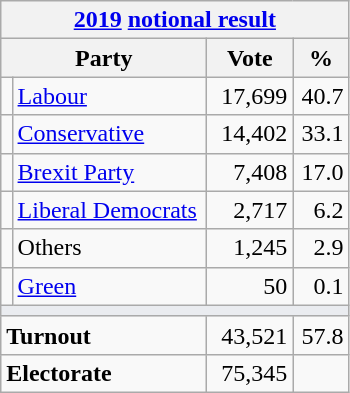<table class="wikitable">
<tr>
<th colspan="4"><a href='#'>2019</a> <a href='#'>notional result</a></th>
</tr>
<tr>
<th bgcolor="#DDDDFF" width="130px" colspan="2">Party</th>
<th bgcolor="#DDDDFF" width="50px">Vote</th>
<th bgcolor="#DDDDFF" width="30px">%</th>
</tr>
<tr>
<td></td>
<td><a href='#'>Labour</a></td>
<td align=right>17,699</td>
<td align=right>40.7</td>
</tr>
<tr>
<td></td>
<td><a href='#'>Conservative</a></td>
<td align=right>14,402</td>
<td align=right>33.1</td>
</tr>
<tr>
<td></td>
<td><a href='#'>Brexit Party</a></td>
<td align=right>7,408</td>
<td align=right>17.0</td>
</tr>
<tr>
<td></td>
<td><a href='#'>Liberal Democrats</a></td>
<td align=right>2,717</td>
<td align=right>6.2</td>
</tr>
<tr>
<td></td>
<td>Others</td>
<td align=right>1,245</td>
<td align=right>2.9</td>
</tr>
<tr>
<td></td>
<td><a href='#'>Green</a></td>
<td align=right>50</td>
<td align=right>0.1</td>
</tr>
<tr>
<td colspan="4" bgcolor="#EAECF0"></td>
</tr>
<tr>
<td colspan="2"><strong>Turnout</strong></td>
<td align=right>43,521</td>
<td align=right>57.8</td>
</tr>
<tr>
<td colspan="2"><strong>Electorate</strong></td>
<td align=right>75,345</td>
</tr>
</table>
